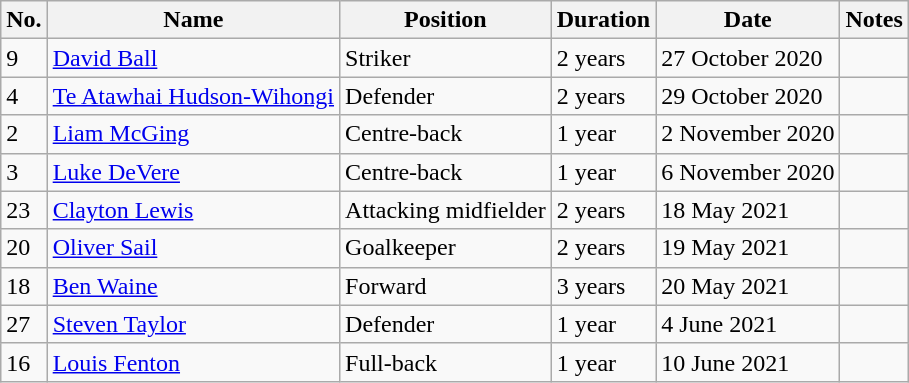<table class="wikitable">
<tr>
<th>No.</th>
<th>Name</th>
<th>Position</th>
<th>Duration</th>
<th>Date</th>
<th>Notes</th>
</tr>
<tr>
<td>9</td>
<td> <a href='#'>David Ball</a></td>
<td>Striker</td>
<td>2 years</td>
<td>27 October 2020</td>
<td></td>
</tr>
<tr>
<td>4</td>
<td><a href='#'>Te Atawhai Hudson-Wihongi</a></td>
<td>Defender</td>
<td>2 years</td>
<td>29 October 2020</td>
<td></td>
</tr>
<tr>
<td>2</td>
<td> <a href='#'>Liam McGing</a></td>
<td>Centre-back</td>
<td>1 year</td>
<td>2 November 2020</td>
<td></td>
</tr>
<tr>
<td>3</td>
<td> <a href='#'>Luke DeVere</a></td>
<td>Centre-back</td>
<td>1 year</td>
<td>6 November 2020</td>
<td></td>
</tr>
<tr>
<td>23</td>
<td><a href='#'>Clayton Lewis</a></td>
<td>Attacking midfielder</td>
<td>2 years</td>
<td>18 May 2021</td>
<td></td>
</tr>
<tr>
<td>20</td>
<td><a href='#'>Oliver Sail</a></td>
<td>Goalkeeper</td>
<td>2 years</td>
<td>19 May 2021</td>
<td></td>
</tr>
<tr>
<td>18</td>
<td><a href='#'>Ben Waine</a></td>
<td>Forward</td>
<td>3 years</td>
<td>20 May 2021</td>
<td></td>
</tr>
<tr>
<td>27</td>
<td> <a href='#'>Steven Taylor</a></td>
<td>Defender</td>
<td>1 year</td>
<td>4 June 2021</td>
<td></td>
</tr>
<tr>
<td>16</td>
<td><a href='#'>Louis Fenton</a></td>
<td>Full-back</td>
<td>1 year</td>
<td>10 June 2021</td>
<td></td>
</tr>
</table>
